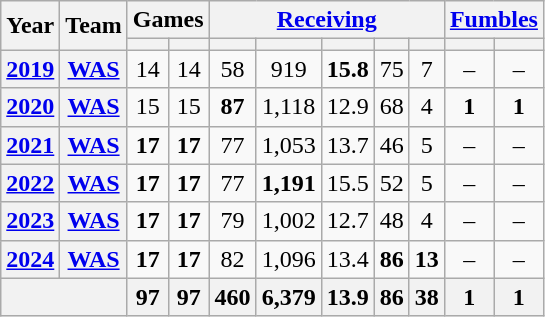<table class="wikitable" style="text-align:center;">
<tr>
<th rowspan="2">Year</th>
<th rowspan="2">Team</th>
<th colspan="2">Games</th>
<th colspan="5"><a href='#'>Receiving</a></th>
<th colspan="2"><a href='#'>Fumbles</a></th>
</tr>
<tr>
<th></th>
<th></th>
<th></th>
<th></th>
<th></th>
<th></th>
<th></th>
<th></th>
<th></th>
</tr>
<tr>
<th><a href='#'>2019</a></th>
<th><a href='#'>WAS</a></th>
<td>14</td>
<td>14</td>
<td>58</td>
<td>919</td>
<td><strong> 15.8 </strong></td>
<td>75</td>
<td>7</td>
<td>–</td>
<td>–</td>
</tr>
<tr>
<th><a href='#'>2020</a></th>
<th><a href='#'>WAS</a></th>
<td>15</td>
<td>15</td>
<td><strong> 87 </strong></td>
<td>1,118</td>
<td>12.9</td>
<td>68</td>
<td>4</td>
<td><strong> 1 </strong></td>
<td><strong> 1 </strong></td>
</tr>
<tr>
<th><a href='#'>2021</a></th>
<th><a href='#'>WAS</a></th>
<td><strong> 17 </strong></td>
<td><strong> 17 </strong></td>
<td>77</td>
<td>1,053</td>
<td>13.7</td>
<td>46</td>
<td>5</td>
<td>–</td>
<td>–</td>
</tr>
<tr>
<th><a href='#'>2022</a></th>
<th><a href='#'>WAS</a></th>
<td><strong> 17 </strong></td>
<td><strong> 17 </strong></td>
<td>77</td>
<td><strong> 1,191 </strong></td>
<td>15.5</td>
<td>52</td>
<td>5</td>
<td>–</td>
<td>–</td>
</tr>
<tr>
<th><a href='#'>2023</a></th>
<th><a href='#'>WAS</a></th>
<td><strong> 17 </strong></td>
<td><strong> 17 </strong></td>
<td>79</td>
<td>1,002</td>
<td>12.7</td>
<td>48</td>
<td>4</td>
<td>–</td>
<td>–</td>
</tr>
<tr>
<th><a href='#'>2024</a></th>
<th><a href='#'>WAS</a></th>
<td><strong>17</strong></td>
<td><strong>17</strong></td>
<td>82</td>
<td>1,096</td>
<td>13.4</td>
<td><strong>86</strong></td>
<td><strong>13</strong></td>
<td>–</td>
<td>–</td>
</tr>
<tr>
<th colspan="2"></th>
<th>97</th>
<th>97</th>
<th>460</th>
<th>6,379</th>
<th>13.9</th>
<th>86</th>
<th>38</th>
<th>1</th>
<th>1</th>
</tr>
</table>
